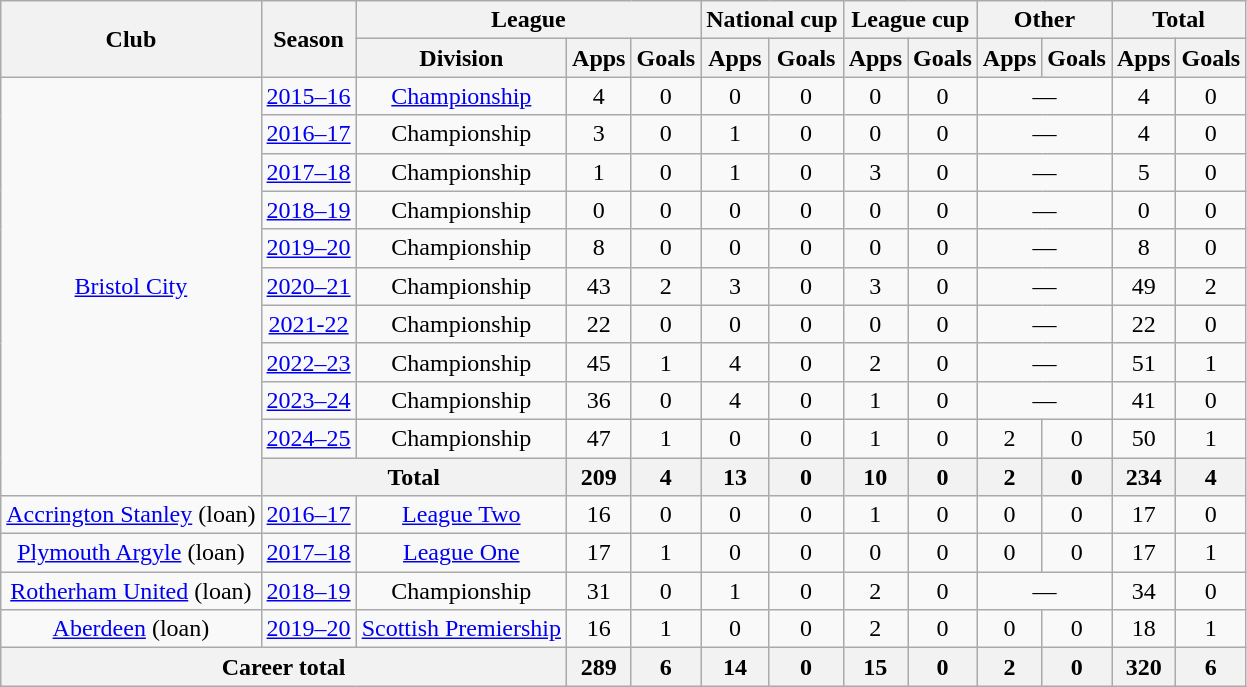<table class="wikitable" style="text-align: center">
<tr>
<th rowspan="2">Club</th>
<th rowspan="2">Season</th>
<th colspan="3">League</th>
<th colspan="2">National cup</th>
<th colspan="2">League cup</th>
<th colspan="2">Other</th>
<th colspan="2">Total</th>
</tr>
<tr>
<th>Division</th>
<th>Apps</th>
<th>Goals</th>
<th>Apps</th>
<th>Goals</th>
<th>Apps</th>
<th>Goals</th>
<th>Apps</th>
<th>Goals</th>
<th>Apps</th>
<th>Goals</th>
</tr>
<tr>
<td rowspan="11"><a href='#'>Bristol City</a></td>
<td><a href='#'>2015–16</a></td>
<td><a href='#'>Championship</a></td>
<td>4</td>
<td>0</td>
<td>0</td>
<td>0</td>
<td>0</td>
<td>0</td>
<td colspan="2">—</td>
<td>4</td>
<td>0</td>
</tr>
<tr>
<td><a href='#'>2016–17</a></td>
<td>Championship</td>
<td>3</td>
<td>0</td>
<td>1</td>
<td>0</td>
<td>0</td>
<td>0</td>
<td colspan="2">—</td>
<td>4</td>
<td>0</td>
</tr>
<tr>
<td><a href='#'>2017–18</a></td>
<td>Championship</td>
<td>1</td>
<td>0</td>
<td>1</td>
<td>0</td>
<td>3</td>
<td>0</td>
<td colspan="2">—</td>
<td>5</td>
<td>0</td>
</tr>
<tr>
<td><a href='#'>2018–19</a></td>
<td>Championship</td>
<td>0</td>
<td>0</td>
<td>0</td>
<td>0</td>
<td>0</td>
<td>0</td>
<td colspan=2>—</td>
<td>0</td>
<td>0</td>
</tr>
<tr>
<td><a href='#'>2019–20</a></td>
<td>Championship</td>
<td>8</td>
<td>0</td>
<td>0</td>
<td>0</td>
<td>0</td>
<td>0</td>
<td colspan=2>—</td>
<td>8</td>
<td>0</td>
</tr>
<tr>
<td><a href='#'>2020–21</a></td>
<td>Championship</td>
<td>43</td>
<td>2</td>
<td>3</td>
<td>0</td>
<td>3</td>
<td>0</td>
<td colspan=2>—</td>
<td>49</td>
<td>2</td>
</tr>
<tr>
<td><a href='#'>2021-22</a></td>
<td>Championship</td>
<td>22</td>
<td>0</td>
<td>0</td>
<td>0</td>
<td>0</td>
<td>0</td>
<td colspan=2>—</td>
<td>22</td>
<td>0</td>
</tr>
<tr>
<td><a href='#'>2022–23</a></td>
<td>Championship</td>
<td>45</td>
<td>1</td>
<td>4</td>
<td>0</td>
<td>2</td>
<td>0</td>
<td colspan=2>—</td>
<td>51</td>
<td>1</td>
</tr>
<tr>
<td><a href='#'>2023–24</a></td>
<td>Championship</td>
<td>36</td>
<td>0</td>
<td>4</td>
<td>0</td>
<td>1</td>
<td>0</td>
<td colspan=2>—</td>
<td>41</td>
<td>0</td>
</tr>
<tr>
<td><a href='#'>2024–25</a></td>
<td>Championship</td>
<td>47</td>
<td>1</td>
<td>0</td>
<td>0</td>
<td>1</td>
<td>0</td>
<td>2</td>
<td>0</td>
<td>50</td>
<td>1</td>
</tr>
<tr>
<th colspan=2>Total</th>
<th>209</th>
<th>4</th>
<th>13</th>
<th>0</th>
<th>10</th>
<th>0</th>
<th>2</th>
<th>0</th>
<th>234</th>
<th>4</th>
</tr>
<tr>
<td><a href='#'>Accrington Stanley</a> (loan)</td>
<td><a href='#'>2016–17</a></td>
<td><a href='#'>League Two</a></td>
<td>16</td>
<td>0</td>
<td>0</td>
<td>0</td>
<td>1</td>
<td>0</td>
<td>0</td>
<td>0</td>
<td>17</td>
<td>0</td>
</tr>
<tr>
<td><a href='#'>Plymouth Argyle</a> (loan)</td>
<td><a href='#'>2017–18</a></td>
<td><a href='#'>League One</a></td>
<td>17</td>
<td>1</td>
<td>0</td>
<td>0</td>
<td>0</td>
<td>0</td>
<td>0</td>
<td>0</td>
<td>17</td>
<td>1</td>
</tr>
<tr>
<td><a href='#'>Rotherham United</a> (loan)</td>
<td><a href='#'>2018–19</a></td>
<td>Championship</td>
<td>31</td>
<td>0</td>
<td>1</td>
<td>0</td>
<td>2</td>
<td>0</td>
<td colspan="2">—</td>
<td>34</td>
<td>0</td>
</tr>
<tr>
<td><a href='#'>Aberdeen</a> (loan)</td>
<td><a href='#'>2019–20</a></td>
<td><a href='#'>Scottish Premiership</a></td>
<td>16</td>
<td>1</td>
<td>0</td>
<td>0</td>
<td>2</td>
<td>0</td>
<td>0</td>
<td>0</td>
<td>18</td>
<td>1</td>
</tr>
<tr>
<th colspan=3>Career total</th>
<th>289</th>
<th>6</th>
<th>14</th>
<th>0</th>
<th>15</th>
<th>0</th>
<th>2</th>
<th>0</th>
<th>320</th>
<th>6</th>
</tr>
</table>
